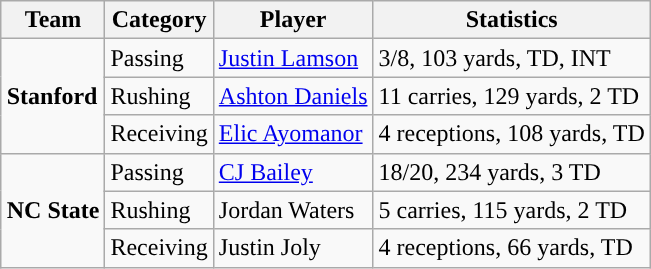<table class="wikitable" style="float: right;">
<tr>
<th>Team</th>
<th>Category</th>
<th>Player</th>
<th>Statistics</th>
</tr>
<tr>
<td rowspan=3><strong>Stanford</strong></td>
<td>Passing</td>
<td><a href='#'>Justin Lamson</a></td>
<td>3/8, 103 yards, TD, INT</td>
</tr>
<tr>
<td>Rushing</td>
<td><a href='#'>Ashton Daniels</a></td>
<td>11 carries, 129 yards, 2 TD</td>
</tr>
<tr>
<td>Receiving</td>
<td><a href='#'>Elic Ayomanor</a></td>
<td>4 receptions, 108 yards, TD</td>
</tr>
<tr>
<td rowspan=3><strong>NC State</strong></td>
<td>Passing</td>
<td><a href='#'>CJ Bailey</a></td>
<td>18/20, 234 yards, 3 TD</td>
</tr>
<tr>
<td>Rushing</td>
<td>Jordan Waters</td>
<td>5 carries, 115 yards, 2 TD</td>
</tr>
<tr>
<td>Receiving</td>
<td>Justin Joly</td>
<td>4 receptions, 66 yards, TD</td>
</tr>
</table>
